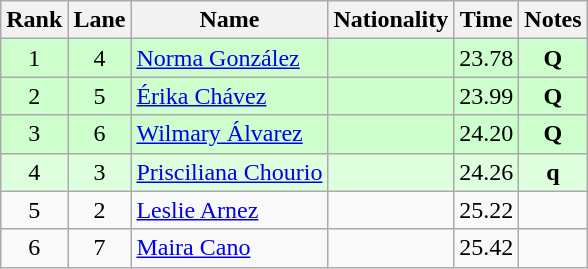<table class="wikitable sortable" style="text-align:center">
<tr>
<th>Rank</th>
<th>Lane</th>
<th>Name</th>
<th>Nationality</th>
<th>Time</th>
<th>Notes</th>
</tr>
<tr bgcolor=ccffcc>
<td>1</td>
<td>4</td>
<td align=left><a href='#'>Norma González</a></td>
<td align=left></td>
<td>23.78</td>
<td><strong>Q</strong></td>
</tr>
<tr bgcolor=ccffcc>
<td>2</td>
<td>5</td>
<td align=left><a href='#'>Érika Chávez</a></td>
<td align=left></td>
<td>23.99</td>
<td><strong>Q</strong></td>
</tr>
<tr bgcolor=ccffcc>
<td>3</td>
<td>6</td>
<td align=left><a href='#'>Wilmary Álvarez</a></td>
<td align=left></td>
<td>24.20</td>
<td><strong>Q</strong></td>
</tr>
<tr bgcolor=ddffdd>
<td>4</td>
<td>3</td>
<td align=left><a href='#'>Prisciliana Chourio</a></td>
<td align=left></td>
<td>24.26</td>
<td><strong>q</strong></td>
</tr>
<tr>
<td>5</td>
<td>2</td>
<td align=left><a href='#'>Leslie Arnez</a></td>
<td align=left></td>
<td>25.22</td>
<td></td>
</tr>
<tr>
<td>6</td>
<td>7</td>
<td align=left><a href='#'>Maira Cano</a></td>
<td align=left></td>
<td>25.42</td>
<td></td>
</tr>
</table>
